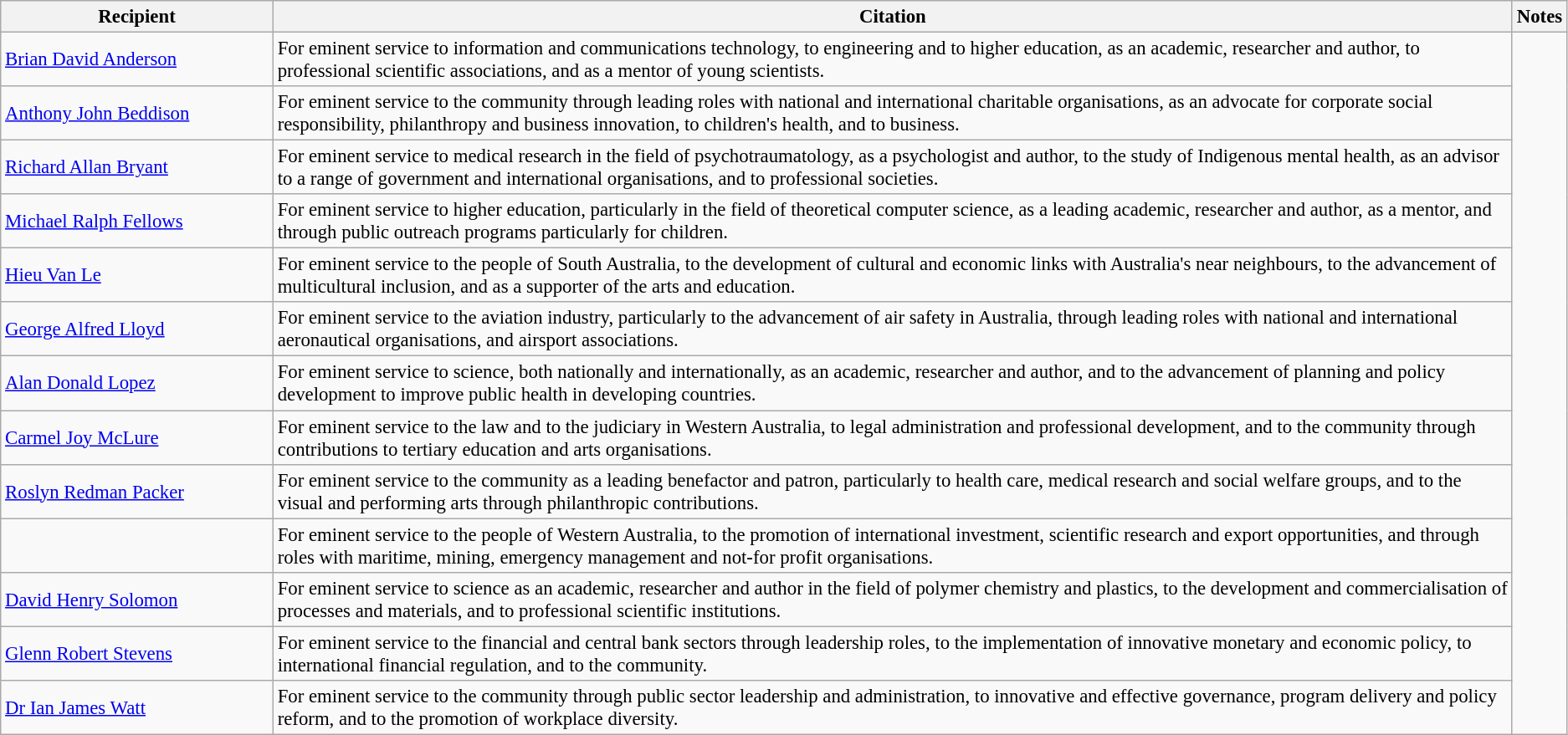<table class="wikitable" style="font-size:95%;">
<tr>
<th width="210">Recipient</th>
<th>Citation</th>
<th>Notes</th>
</tr>
<tr>
<td> <a href='#'>Brian David Anderson</a> </td>
<td>For eminent service to information and communications technology, to engineering and to higher education, as an academic, researcher and author, to professional scientific associations, and as a mentor of young scientists.</td>
<td rowspan=13></td>
</tr>
<tr>
<td><a href='#'>Anthony John Beddison</a> </td>
<td>For eminent service to the community through leading roles with national and international charitable organisations, as an advocate for corporate social responsibility, philanthropy and business innovation, to children's health, and to business.</td>
</tr>
<tr>
<td> <a href='#'>Richard Allan Bryant</a></td>
<td>For eminent service to medical research in the field of psychotraumatology, as a psychologist and author, to the study of Indigenous mental health, as an advisor to a range of government and international organisations, and to professional societies.</td>
</tr>
<tr>
<td> <a href='#'>Michael Ralph Fellows</a></td>
<td>For eminent service to higher education, particularly in the field of theoretical computer science, as a leading academic, researcher and author, as a mentor, and through public outreach programs particularly for children.</td>
</tr>
<tr>
<td> <a href='#'>Hieu Van Le</a> </td>
<td>For eminent service to the people of South Australia, to the development of cultural and economic links with Australia's near neighbours, to the advancement of multicultural inclusion, and as a supporter of the arts and education.</td>
</tr>
<tr>
<td><a href='#'>George Alfred Lloyd</a> </td>
<td>For eminent service to the aviation industry, particularly to the advancement of air safety in Australia, through leading roles with national and international aeronautical organisations, and airsport associations.</td>
</tr>
<tr>
<td> <a href='#'>Alan Donald Lopez</a></td>
<td>For eminent service to science, both nationally and internationally, as an academic, researcher and author, and to the advancement of planning and policy development to improve public health in developing countries.</td>
</tr>
<tr>
<td> <a href='#'>Carmel Joy McLure</a></td>
<td>For eminent service to the law and to the judiciary in Western Australia, to legal administration and professional development, and to the community through contributions to tertiary education and arts organisations.</td>
</tr>
<tr>
<td><a href='#'>Roslyn Redman Packer</a> </td>
<td>For eminent service to the community as a leading benefactor and patron, particularly to health care, medical research and social welfare groups, and to the visual and performing arts through philanthropic contributions.</td>
</tr>
<tr>
<td></td>
<td>For eminent service to the people of Western Australia, to the promotion of international investment, scientific research and export opportunities, and through roles with maritime, mining, emergency management and not-for profit organisations.</td>
</tr>
<tr>
<td> <a href='#'>David Henry Solomon</a> </td>
<td>For eminent service to science as an academic, researcher and author in the field of polymer chemistry and plastics, to the development and commercialisation of processes and materials, and to professional scientific institutions.</td>
</tr>
<tr>
<td><a href='#'>Glenn Robert Stevens</a></td>
<td>For eminent service to the financial and central bank sectors through leadership roles, to the implementation of innovative monetary and economic policy, to international financial regulation, and to the community.</td>
</tr>
<tr>
<td><a href='#'>Dr Ian James Watt</a> </td>
<td>For eminent service to the community through public sector leadership and administration, to innovative and effective governance, program delivery and policy reform, and to the promotion of workplace diversity.</td>
</tr>
</table>
